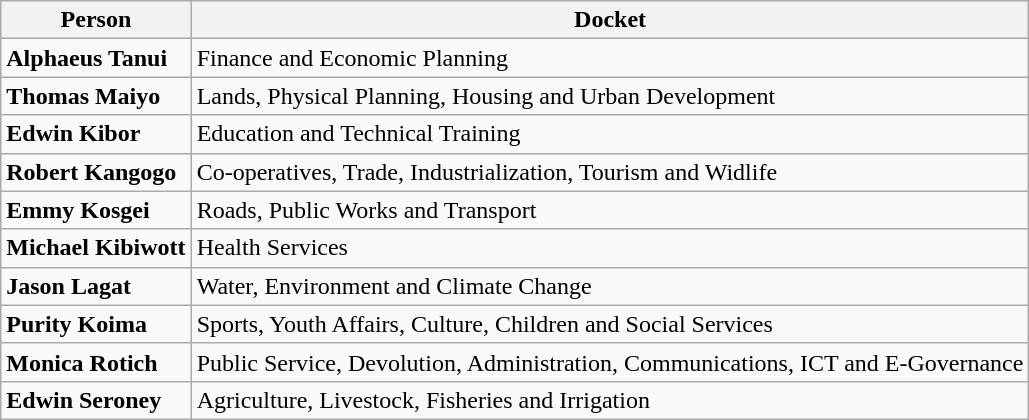<table class="wikitable">
<tr>
<th>Person</th>
<th>Docket</th>
</tr>
<tr>
<td><strong>Alphaeus Tanui</strong></td>
<td>Finance and Economic Planning</td>
</tr>
<tr>
<td><strong>Thomas Maiyo</strong></td>
<td>Lands, Physical Planning, Housing and Urban Development</td>
</tr>
<tr>
<td><strong>Edwin Kibor</strong></td>
<td>Education and Technical Training</td>
</tr>
<tr>
<td><strong>Robert Kangogo</strong></td>
<td>Co-operatives, Trade, Industrialization, Tourism and Widlife</td>
</tr>
<tr>
<td><strong>Emmy Kosgei</strong></td>
<td>Roads, Public Works and Transport</td>
</tr>
<tr>
<td><strong>Michael Kibiwott</strong></td>
<td>Health Services</td>
</tr>
<tr>
<td><strong>Jason Lagat</strong></td>
<td>Water, Environment and Climate Change</td>
</tr>
<tr>
<td><strong>Purity Koima</strong></td>
<td>Sports, Youth Affairs, Culture, Children and Social Services</td>
</tr>
<tr>
<td><strong>Monica Rotich</strong></td>
<td>Public Service, Devolution, Administration, Communications, ICT and E-Governance</td>
</tr>
<tr>
<td><strong>Edwin Seroney</strong></td>
<td>Agriculture, Livestock, Fisheries and Irrigation</td>
</tr>
</table>
